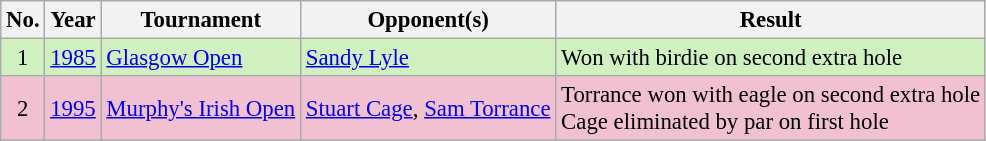<table class="wikitable" style="font-size:95%;">
<tr>
<th>No.</th>
<th>Year</th>
<th>Tournament</th>
<th>Opponent(s)</th>
<th>Result</th>
</tr>
<tr style="background:#D0F0C0;">
<td align=center>1</td>
<td><a href='#'>1985</a></td>
<td><a href='#'>Glasgow Open</a></td>
<td> <a href='#'>Sandy Lyle</a></td>
<td>Won with birdie on second extra hole</td>
</tr>
<tr style="background:#F2C1D1;">
<td align=center>2</td>
<td><a href='#'>1995</a></td>
<td><a href='#'>Murphy's Irish Open</a></td>
<td> <a href='#'>Stuart Cage</a>,  <a href='#'>Sam Torrance</a></td>
<td>Torrance won with eagle on second extra hole<br>Cage eliminated by par on first hole</td>
</tr>
</table>
